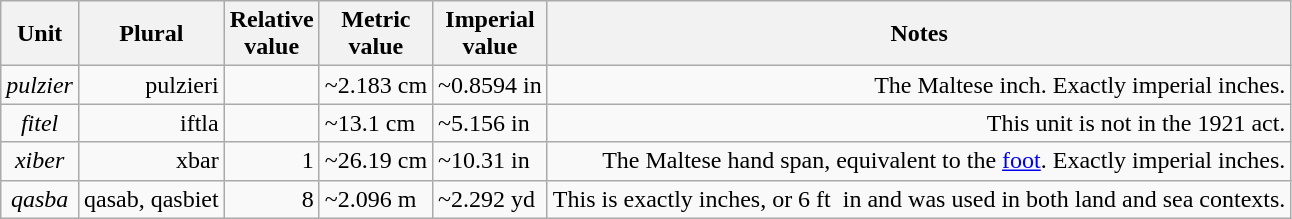<table class="wikitable">
<tr>
<th>Unit</th>
<th>Plural</th>
<th>Relative<br>value</th>
<th>Metric<br>value</th>
<th>Imperial<br>value</th>
<th>Notes</th>
</tr>
<tr>
<td align=center><em>pulzier</em></td>
<td align=right>pulzieri</td>
<td align=right></td>
<td align=left>~2.183 cm</td>
<td align=left>~0.8594 in</td>
<td align=right>The Maltese inch. Exactly  imperial inches.</td>
</tr>
<tr>
<td align=center><em>fitel</em></td>
<td align=right>iftla</td>
<td align=right></td>
<td align=left>~13.1 cm</td>
<td align=left>~5.156 in</td>
<td align=right>This unit is not in the 1921 act.</td>
</tr>
<tr>
<td align=center><em>xiber</em></td>
<td align=right>xbar</td>
<td align=right>1</td>
<td align=left>~26.19 cm</td>
<td align=left>~10.31 in</td>
<td align=right>The Maltese hand span, equivalent to the <a href='#'>foot</a>. Exactly  imperial inches.</td>
</tr>
<tr>
<td align=center><em>qasba</em></td>
<td align=right>qasab, qasbiet</td>
<td align=right>8</td>
<td align=left>~2.096 m</td>
<td align=left>~2.292 yd</td>
<td align=right>This is exactly  inches, or 6 ft  in and was used in both land and sea contexts.</td>
</tr>
</table>
